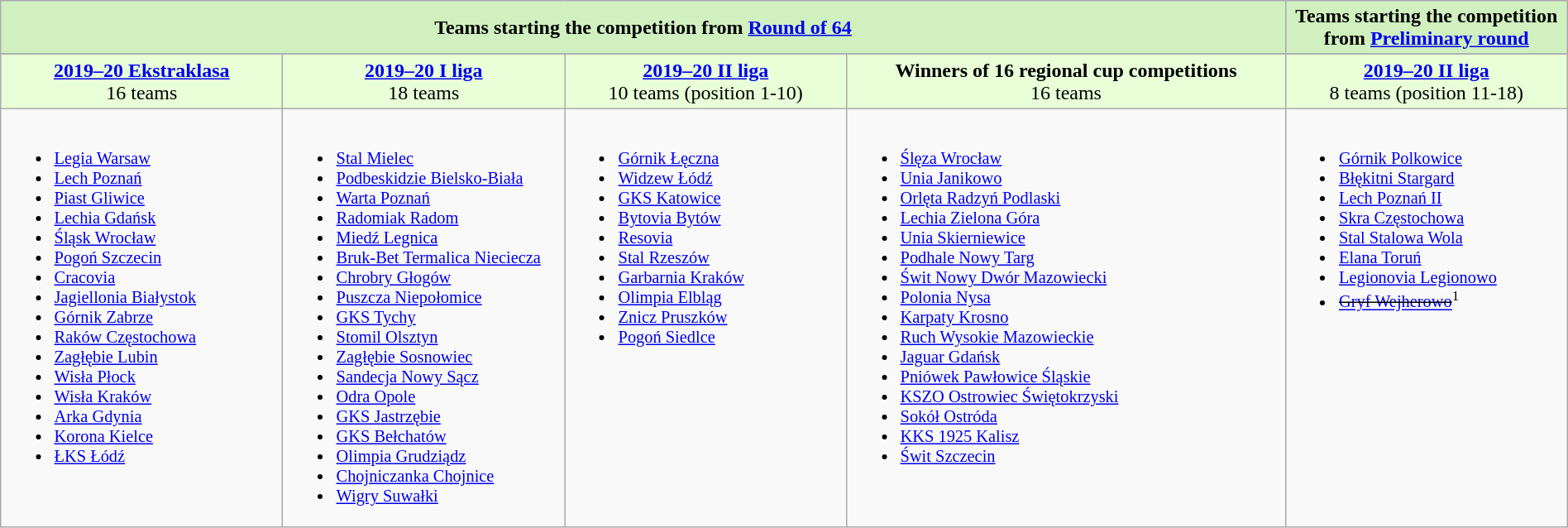<table class="wikitable" width="100%">
<tr bgcolor="#D0F0C0">
<td align="center" colspan="4" width="82%"><strong>Teams starting the competition from <a href='#'>Round of 64</a></strong></td>
<td align="center" colspan="1" width="18%"><strong>Teams starting the competition from <a href='#'>Preliminary round</a></strong></td>
</tr>
<tr>
</tr>
<tr bgcolor="#E8FFD8">
<td align="center" width="18%"><strong><a href='#'>2019–20 Ekstraklasa</a></strong><br>16 teams</td>
<td align="center" width="18%"><strong><a href='#'>2019–20 I liga</a></strong><br>18 teams</td>
<td align="center" width="18%"><strong><a href='#'>2019–20 II liga</a></strong><br>10 teams (position 1-10)</td>
<td align="center" width="28%"><strong>Winners of 16 regional cup competitions</strong><br>16 teams</td>
<td align="center" width="18%"><strong><a href='#'>2019–20 II liga</a></strong><br>8 teams (position 11-18)</td>
</tr>
<tr style="font-size:85%" valign="top">
<td><br><ul><li><a href='#'>Legia Warsaw</a></li><li><a href='#'>Lech Poznań</a></li><li><a href='#'>Piast Gliwice</a></li><li><a href='#'>Lechia Gdańsk</a></li><li><a href='#'>Śląsk Wrocław</a></li><li><a href='#'>Pogoń Szczecin</a></li><li><a href='#'>Cracovia</a></li><li><a href='#'>Jagiellonia Białystok</a></li><li><a href='#'>Górnik Zabrze</a></li><li><a href='#'>Raków Częstochowa</a></li><li><a href='#'>Zagłębie Lubin</a></li><li><a href='#'>Wisła Płock</a></li><li><a href='#'>Wisła Kraków</a></li><li><a href='#'>Arka Gdynia</a></li><li><a href='#'>Korona Kielce</a></li><li><a href='#'>ŁKS Łódź</a></li></ul></td>
<td><br><ul><li><a href='#'>Stal Mielec</a></li><li><a href='#'>Podbeskidzie Bielsko-Biała</a></li><li><a href='#'>Warta Poznań</a></li><li><a href='#'>Radomiak Radom</a></li><li><a href='#'>Miedź Legnica</a></li><li><a href='#'>Bruk-Bet Termalica Nieciecza</a></li><li><a href='#'>Chrobry Głogów</a></li><li><a href='#'>Puszcza Niepołomice</a></li><li><a href='#'>GKS Tychy</a></li><li><a href='#'>Stomil Olsztyn</a></li><li><a href='#'>Zagłębie Sosnowiec</a></li><li><a href='#'>Sandecja Nowy Sącz</a></li><li><a href='#'>Odra Opole</a></li><li><a href='#'>GKS Jastrzębie</a></li><li><a href='#'>GKS Bełchatów</a></li><li><a href='#'>Olimpia Grudziądz</a></li><li><a href='#'>Chojniczanka Chojnice</a></li><li><a href='#'>Wigry Suwałki</a></li></ul></td>
<td><br><ul><li><a href='#'>Górnik Łęczna</a></li><li><a href='#'>Widzew Łódź</a></li><li><a href='#'>GKS Katowice</a></li><li><a href='#'>Bytovia Bytów</a></li><li><a href='#'>Resovia</a></li><li><a href='#'>Stal Rzeszów</a></li><li><a href='#'>Garbarnia Kraków</a></li><li><a href='#'>Olimpia Elbląg</a></li><li><a href='#'>Znicz Pruszków</a></li><li><a href='#'>Pogoń Siedlce</a></li></ul></td>
<td><br><ul><li><a href='#'>Ślęza Wrocław</a> </li><li><a href='#'>Unia Janikowo</a> </li><li><a href='#'>Orlęta Radzyń Podlaski</a> </li><li><a href='#'>Lechia Zielona Góra</a> </li><li><a href='#'>Unia Skierniewice</a> </li><li><a href='#'>Podhale Nowy Targ</a> </li><li><a href='#'>Świt Nowy Dwór Mazowiecki</a> </li><li><a href='#'>Polonia Nysa</a> </li><li><a href='#'>Karpaty Krosno</a> </li><li><a href='#'>Ruch Wysokie Mazowieckie</a> </li><li><a href='#'>Jaguar Gdańsk</a> </li><li><a href='#'>Pniówek Pawłowice Śląskie</a> </li><li><a href='#'>KSZO Ostrowiec Świętokrzyski</a> </li><li><a href='#'>Sokół Ostróda</a> </li><li><a href='#'>KKS 1925 Kalisz</a> </li><li><a href='#'>Świt Szczecin</a> </li></ul></td>
<td><br><ul><li><a href='#'>Górnik Polkowice</a></li><li><a href='#'>Błękitni Stargard</a></li><li><a href='#'>Lech Poznań II</a></li><li><a href='#'>Skra Częstochowa</a></li><li><a href='#'>Stal Stalowa Wola</a></li><li><a href='#'>Elana Toruń</a></li><li><a href='#'>Legionovia Legionowo</a></li><li><s><a href='#'>Gryf Wejherowo</a></s><sup>1</sup></li></ul></td>
</tr>
</table>
